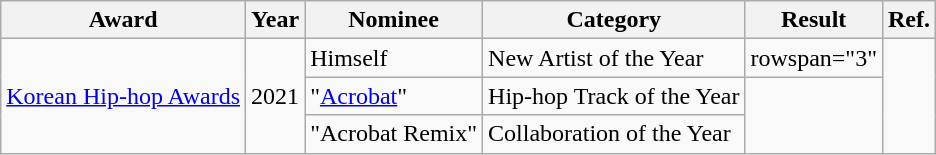<table class="wikitable">
<tr>
<th>Award</th>
<th>Year</th>
<th>Nominee</th>
<th>Category</th>
<th>Result</th>
<th>Ref.</th>
</tr>
<tr>
<td rowspan="3"><a href='#'>Korean Hip-hop Awards</a></td>
<td rowspan="3">2021</td>
<td>Himself</td>
<td>New Artist of the Year</td>
<td>rowspan="3" </td>
<td rowspan="3"></td>
</tr>
<tr>
<td>"<a href='#'>Acrobat</a>"</td>
<td>Hip-hop Track of the Year</td>
</tr>
<tr>
<td>"Acrobat Remix"</td>
<td>Collaboration of the Year</td>
</tr>
</table>
